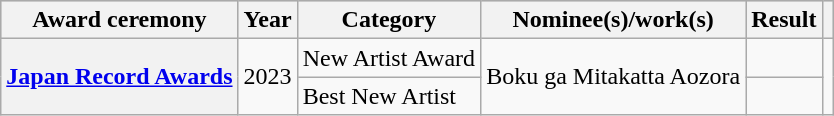<table class="wikitable sortable plainrowheaders">
<tr style="background:#ccc; text-align:center">
<th scope="col">Award ceremony</th>
<th scope="col">Year</th>
<th scope="col">Category</th>
<th scope="col">Nominee(s)/work(s)</th>
<th scope="col">Result</th>
<th scope="col" class="unsortable"></th>
</tr>
<tr>
<th scope="row" rowspan="2"><a href='#'>Japan Record Awards</a></th>
<td style="text-align:center" rowspan="2">2023</td>
<td>New Artist Award</td>
<td rowspan="2">Boku ga Mitakatta Aozora</td>
<td></td>
<td style="text-align:center" rowspan="2"></td>
</tr>
<tr>
<td>Best New Artist</td>
<td></td>
</tr>
</table>
